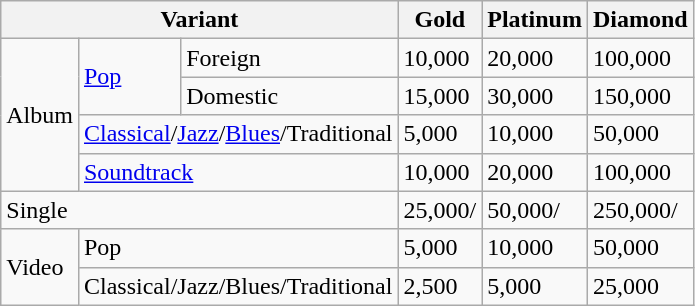<table class="wikitable">
<tr>
<th colspan=3>Variant</th>
<th>Gold</th>
<th>Platinum</th>
<th>Diamond</th>
</tr>
<tr>
<td rowspan=4>Album</td>
<td rowspan=2><a href='#'>Pop</a></td>
<td>Foreign</td>
<td>10,000</td>
<td>20,000</td>
<td>100,000</td>
</tr>
<tr>
<td>Domestic</td>
<td>15,000</td>
<td>30,000</td>
<td>150,000</td>
</tr>
<tr>
<td colspan=2><a href='#'>Classical</a>/<a href='#'>Jazz</a>/<a href='#'>Blues</a>/Traditional</td>
<td>5,000</td>
<td>10,000</td>
<td>50,000</td>
</tr>
<tr>
<td colspan=2><a href='#'>Soundtrack</a></td>
<td>10,000</td>
<td>20,000</td>
<td>100,000</td>
</tr>
<tr>
<td colspan=3>Single</td>
<td>25,000/</td>
<td>50,000/</td>
<td>250,000/</td>
</tr>
<tr>
<td rowspan=2>Video</td>
<td colspan=2>Pop</td>
<td>5,000</td>
<td>10,000</td>
<td>50,000</td>
</tr>
<tr>
<td colspan=2>Classical/Jazz/Blues/Traditional</td>
<td>2,500</td>
<td>5,000</td>
<td>25,000</td>
</tr>
</table>
